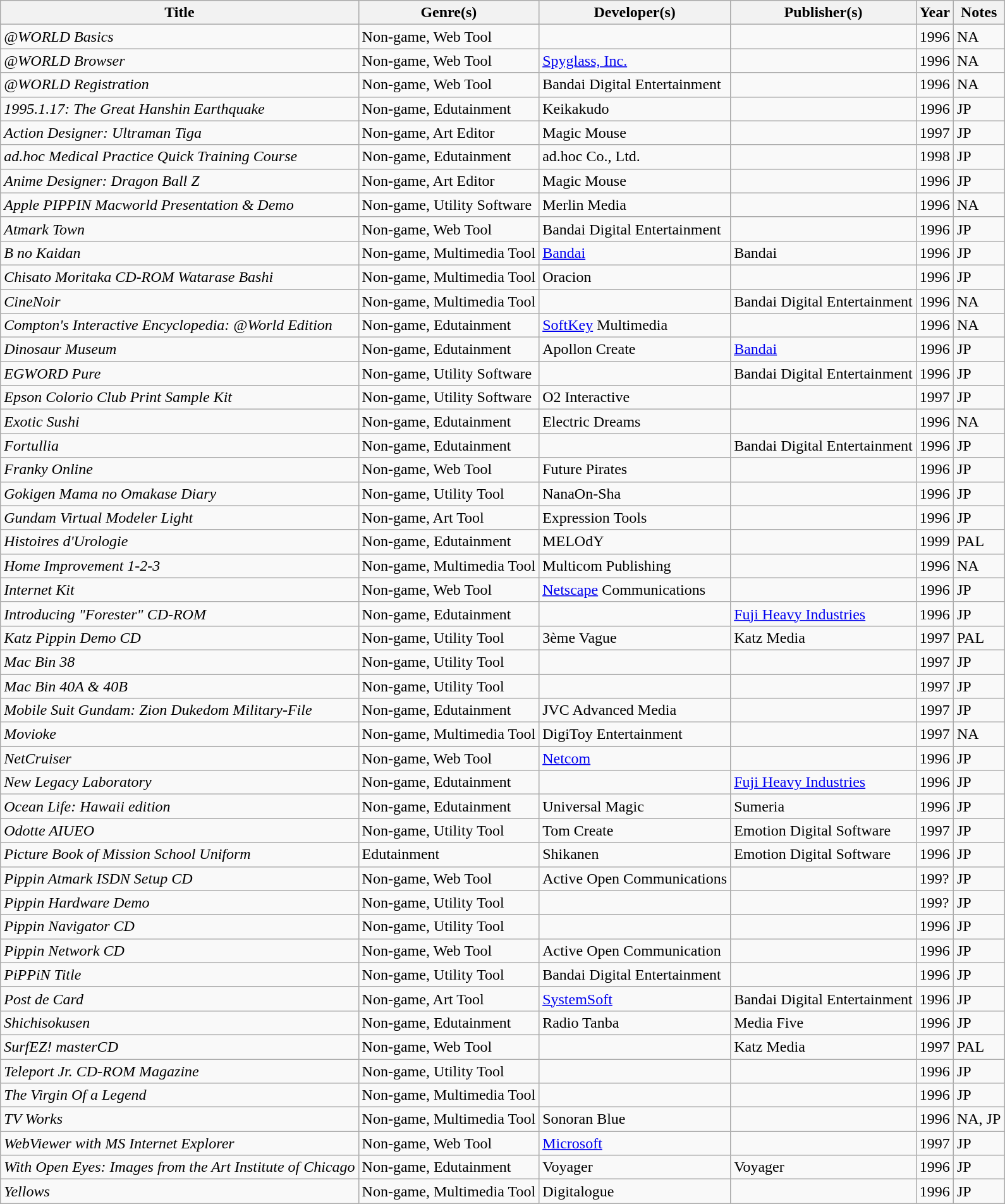<table class="wikitable sortable" id="softwarelist" width="auto">
<tr>
<th>Title</th>
<th>Genre(s)</th>
<th>Developer(s)</th>
<th>Publisher(s)</th>
<th data-sort-type=date>Year</th>
<th>Notes</th>
</tr>
<tr>
<td><em>@WORLD Basics</em></td>
<td>Non-game, Web Tool</td>
<td></td>
<td></td>
<td>1996</td>
<td>NA</td>
</tr>
<tr>
<td><em>@WORLD Browser</em></td>
<td>Non-game, Web Tool</td>
<td><a href='#'>Spyglass, Inc.</a></td>
<td></td>
<td>1996</td>
<td>NA</td>
</tr>
<tr>
<td><em>@WORLD Registration</em></td>
<td>Non-game, Web Tool</td>
<td>Bandai Digital Entertainment</td>
<td></td>
<td>1996</td>
<td>NA</td>
</tr>
<tr>
<td><em>1995.1.17: The Great Hanshin Earthquake</em></td>
<td>Non-game, Edutainment</td>
<td>Keikakudo</td>
<td></td>
<td>1996</td>
<td>JP</td>
</tr>
<tr>
<td><em>Action Designer: Ultraman Tiga</em></td>
<td>Non-game, Art Editor</td>
<td>Magic Mouse</td>
<td></td>
<td>1997</td>
<td>JP</td>
</tr>
<tr>
<td><em>ad.hoc Medical Practice Quick Training Course</em></td>
<td>Non-game, Edutainment</td>
<td>ad.hoc Co., Ltd.</td>
<td></td>
<td>1998</td>
<td>JP</td>
</tr>
<tr>
<td><em>Anime Designer: Dragon Ball Z</em></td>
<td>Non-game, Art Editor</td>
<td>Magic Mouse</td>
<td></td>
<td>1996</td>
<td>JP</td>
</tr>
<tr>
<td><em>Apple PIPPIN Macworld Presentation & Demo</em></td>
<td>Non-game, Utility Software</td>
<td>Merlin Media</td>
<td></td>
<td>1996</td>
<td>NA</td>
</tr>
<tr>
<td><em>Atmark Town</em></td>
<td>Non-game, Web Tool</td>
<td>Bandai Digital Entertainment</td>
<td></td>
<td>1996</td>
<td>JP</td>
</tr>
<tr>
<td><em>B no Kaidan</em></td>
<td>Non-game, Multimedia Tool</td>
<td><a href='#'>Bandai</a></td>
<td>Bandai</td>
<td>1996</td>
<td>JP</td>
</tr>
<tr>
<td><em>Chisato Moritaka CD-ROM Watarase Bashi</em></td>
<td>Non-game, Multimedia Tool</td>
<td>Oracion</td>
<td></td>
<td>1996</td>
<td>JP</td>
</tr>
<tr>
<td><em>CineNoir</em></td>
<td>Non-game, Multimedia Tool</td>
<td></td>
<td>Bandai Digital Entertainment</td>
<td>1996</td>
<td>NA</td>
</tr>
<tr>
<td><em>Compton's Interactive Encyclopedia: @World Edition</em></td>
<td>Non-game, Edutainment</td>
<td><a href='#'>SoftKey</a> Multimedia</td>
<td></td>
<td>1996</td>
<td>NA</td>
</tr>
<tr>
<td><em>Dinosaur Museum</em></td>
<td>Non-game, Edutainment</td>
<td>Apollon Create</td>
<td><a href='#'>Bandai</a></td>
<td>1996</td>
<td>JP</td>
</tr>
<tr>
<td><em>EGWORD Pure</em></td>
<td>Non-game, Utility Software</td>
<td></td>
<td>Bandai Digital Entertainment</td>
<td>1996</td>
<td>JP</td>
</tr>
<tr>
<td><em>Epson Colorio Club Print Sample Kit</em></td>
<td>Non-game, Utility Software</td>
<td>O2 Interactive</td>
<td></td>
<td>1997</td>
<td>JP</td>
</tr>
<tr>
<td><em>Exotic Sushi</em></td>
<td>Non-game, Edutainment</td>
<td>Electric Dreams</td>
<td></td>
<td>1996</td>
<td>NA</td>
</tr>
<tr>
<td><em>Fortullia</em></td>
<td>Non-game, Edutainment</td>
<td></td>
<td>Bandai Digital Entertainment</td>
<td>1996</td>
<td>JP</td>
</tr>
<tr>
<td><em>Franky Online</em></td>
<td>Non-game, Web Tool</td>
<td>Future Pirates</td>
<td></td>
<td>1996</td>
<td>JP</td>
</tr>
<tr>
<td><em>Gokigen Mama no Omakase Diary</em></td>
<td>Non-game, Utility Tool</td>
<td>NanaOn-Sha</td>
<td></td>
<td>1996</td>
<td>JP</td>
</tr>
<tr>
<td><em>Gundam Virtual Modeler Light</em></td>
<td>Non-game, Art Tool</td>
<td>Expression Tools</td>
<td></td>
<td>1996</td>
<td>JP</td>
</tr>
<tr>
<td><em>Histoires d'Urologie</em></td>
<td>Non-game, Edutainment</td>
<td>MELOdY</td>
<td></td>
<td>1999</td>
<td>PAL</td>
</tr>
<tr>
<td><em>Home Improvement 1-2-3</em></td>
<td>Non-game, Multimedia Tool</td>
<td>Multicom Publishing</td>
<td></td>
<td>1996</td>
<td>NA</td>
</tr>
<tr>
<td><em>Internet Kit</em></td>
<td>Non-game, Web Tool</td>
<td><a href='#'>Netscape</a> Communications</td>
<td></td>
<td>1996</td>
<td>JP</td>
</tr>
<tr>
<td><em>Introducing "Forester" CD-ROM</em></td>
<td>Non-game, Edutainment</td>
<td></td>
<td><a href='#'>Fuji Heavy Industries</a></td>
<td>1996</td>
<td>JP</td>
</tr>
<tr>
<td><em>Katz Pippin Demo CD</em></td>
<td>Non-game, Utility Tool</td>
<td>3ème Vague</td>
<td>Katz Media</td>
<td>1997</td>
<td>PAL</td>
</tr>
<tr>
<td><em>Mac Bin 38</em></td>
<td>Non-game, Utility Tool</td>
<td></td>
<td></td>
<td>1997</td>
<td>JP</td>
</tr>
<tr>
<td><em>Mac Bin 40A & 40B</em></td>
<td>Non-game, Utility Tool</td>
<td></td>
<td></td>
<td>1997</td>
<td>JP</td>
</tr>
<tr>
<td><em>Mobile Suit Gundam: Zion Dukedom Military-File</em></td>
<td>Non-game, Edutainment</td>
<td>JVC Advanced Media</td>
<td></td>
<td>1997</td>
<td>JP</td>
</tr>
<tr>
<td><em>Movioke</em></td>
<td>Non-game, Multimedia Tool</td>
<td>DigiToy Entertainment</td>
<td></td>
<td>1997</td>
<td>NA</td>
</tr>
<tr>
<td><em>NetCruiser</em></td>
<td>Non-game, Web Tool</td>
<td><a href='#'>Netcom</a></td>
<td></td>
<td>1996</td>
<td>JP</td>
</tr>
<tr>
<td><em>New Legacy Laboratory</em></td>
<td>Non-game, Edutainment</td>
<td></td>
<td><a href='#'>Fuji Heavy Industries</a></td>
<td>1996</td>
<td>JP</td>
</tr>
<tr>
<td><em>Ocean Life: Hawaii edition</em></td>
<td>Non-game, Edutainment</td>
<td>Universal Magic</td>
<td>Sumeria</td>
<td>1996</td>
<td>JP</td>
</tr>
<tr>
<td><em>Odotte AIUEO</em></td>
<td>Non-game, Utility Tool</td>
<td>Tom Create</td>
<td>Emotion Digital Software</td>
<td>1997</td>
<td>JP</td>
</tr>
<tr>
<td><em>Picture Book of Mission School Uniform</em></td>
<td>Edutainment</td>
<td>Shikanen</td>
<td>Emotion Digital Software</td>
<td>1996</td>
<td>JP</td>
</tr>
<tr>
<td><em>Pippin Atmark ISDN Setup CD</em></td>
<td>Non-game, Web Tool</td>
<td>Active Open Communications</td>
<td></td>
<td>199?</td>
<td>JP</td>
</tr>
<tr>
<td><em>Pippin Hardware Demo</em></td>
<td>Non-game, Utility Tool</td>
<td></td>
<td></td>
<td>199?</td>
<td>JP</td>
</tr>
<tr>
<td><em>Pippin Navigator CD</em></td>
<td>Non-game, Utility Tool</td>
<td></td>
<td></td>
<td>1996</td>
<td>JP</td>
</tr>
<tr>
<td><em>Pippin Network CD</em></td>
<td>Non-game, Web Tool</td>
<td>Active Open Communication</td>
<td></td>
<td>1996</td>
<td>JP</td>
</tr>
<tr>
<td><em>PiPPiN Title</em></td>
<td>Non-game, Utility Tool</td>
<td>Bandai Digital Entertainment</td>
<td></td>
<td>1996</td>
<td>JP</td>
</tr>
<tr>
<td><em>Post de Card</em></td>
<td>Non-game, Art Tool</td>
<td><a href='#'>SystemSoft</a></td>
<td>Bandai Digital Entertainment</td>
<td>1996</td>
<td>JP</td>
</tr>
<tr>
<td><em>Shichisokusen</em></td>
<td>Non-game, Edutainment</td>
<td>Radio Tanba</td>
<td>Media Five</td>
<td>1996</td>
<td>JP</td>
</tr>
<tr>
<td><em>SurfEZ! masterCD</em></td>
<td>Non-game, Web Tool</td>
<td></td>
<td>Katz Media</td>
<td>1997</td>
<td>PAL</td>
</tr>
<tr>
<td><em>Teleport Jr. CD-ROM Magazine</em></td>
<td>Non-game, Utility Tool</td>
<td></td>
<td></td>
<td>1996</td>
<td>JP</td>
</tr>
<tr>
<td><em>The Virgin Of a Legend</em></td>
<td>Non-game, Multimedia Tool</td>
<td></td>
<td></td>
<td>1996</td>
<td>JP</td>
</tr>
<tr>
<td><em>TV Works</em></td>
<td>Non-game, Multimedia Tool</td>
<td>Sonoran Blue</td>
<td></td>
<td>1996</td>
<td>NA, JP</td>
</tr>
<tr>
<td><em>WebViewer with MS Internet Explorer</em></td>
<td>Non-game, Web Tool</td>
<td><a href='#'>Microsoft</a></td>
<td></td>
<td>1997</td>
<td>JP</td>
</tr>
<tr>
<td><em>With Open Eyes: Images from the Art Institute of Chicago</em></td>
<td>Non-game, Edutainment</td>
<td>Voyager</td>
<td>Voyager</td>
<td>1996</td>
<td>JP</td>
</tr>
<tr>
<td><em>Yellows</em></td>
<td>Non-game, Multimedia Tool</td>
<td>Digitalogue</td>
<td></td>
<td>1996</td>
<td>JP</td>
</tr>
</table>
